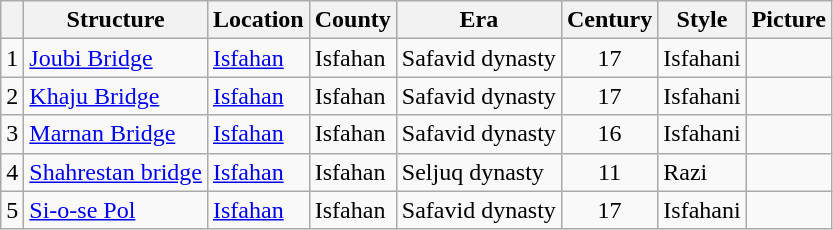<table class="sortable wikitable">
<tr>
<th></th>
<th>Structure</th>
<th>Location</th>
<th>County</th>
<th>Era</th>
<th>Century</th>
<th>Style</th>
<th>Picture</th>
</tr>
<tr>
<td>1</td>
<td><a href='#'>Joubi Bridge</a></td>
<td><a href='#'>Isfahan</a></td>
<td>Isfahan</td>
<td>Safavid dynasty</td>
<td align="center">17</td>
<td>Isfahani</td>
<td></td>
</tr>
<tr>
<td>2</td>
<td><a href='#'>Khaju Bridge</a></td>
<td><a href='#'>Isfahan</a></td>
<td>Isfahan</td>
<td>Safavid dynasty</td>
<td align="center">17</td>
<td>Isfahani</td>
<td></td>
</tr>
<tr>
<td>3</td>
<td><a href='#'>Marnan Bridge</a></td>
<td><a href='#'>Isfahan</a></td>
<td>Isfahan</td>
<td>Safavid dynasty</td>
<td align="center">16</td>
<td>Isfahani</td>
<td></td>
</tr>
<tr>
<td>4</td>
<td><a href='#'>Shahrestan bridge</a></td>
<td><a href='#'>Isfahan</a></td>
<td>Isfahan</td>
<td>Seljuq dynasty</td>
<td align="center">11</td>
<td>Razi</td>
<td></td>
</tr>
<tr>
<td>5</td>
<td><a href='#'>Si-o-se Pol</a></td>
<td><a href='#'>Isfahan</a></td>
<td>Isfahan</td>
<td>Safavid dynasty</td>
<td align="center">17</td>
<td>Isfahani</td>
<td></td>
</tr>
</table>
